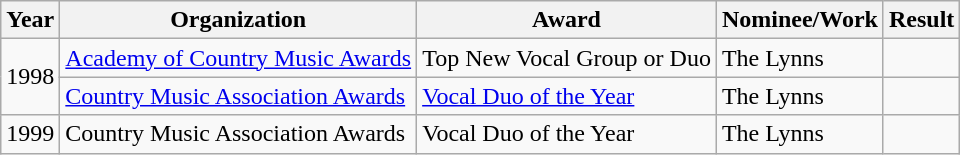<table class="wikitable">
<tr>
<th>Year</th>
<th>Organization</th>
<th>Award</th>
<th>Nominee/Work</th>
<th>Result</th>
</tr>
<tr>
<td rowspan=2>1998</td>
<td><a href='#'>Academy of Country Music Awards</a></td>
<td>Top New Vocal Group or Duo</td>
<td>The Lynns</td>
<td></td>
</tr>
<tr>
<td><a href='#'>Country Music Association Awards</a></td>
<td><a href='#'>Vocal Duo of the Year</a></td>
<td>The Lynns</td>
<td></td>
</tr>
<tr>
<td>1999</td>
<td>Country Music Association Awards</td>
<td>Vocal Duo of the Year</td>
<td>The Lynns</td>
<td></td>
</tr>
</table>
